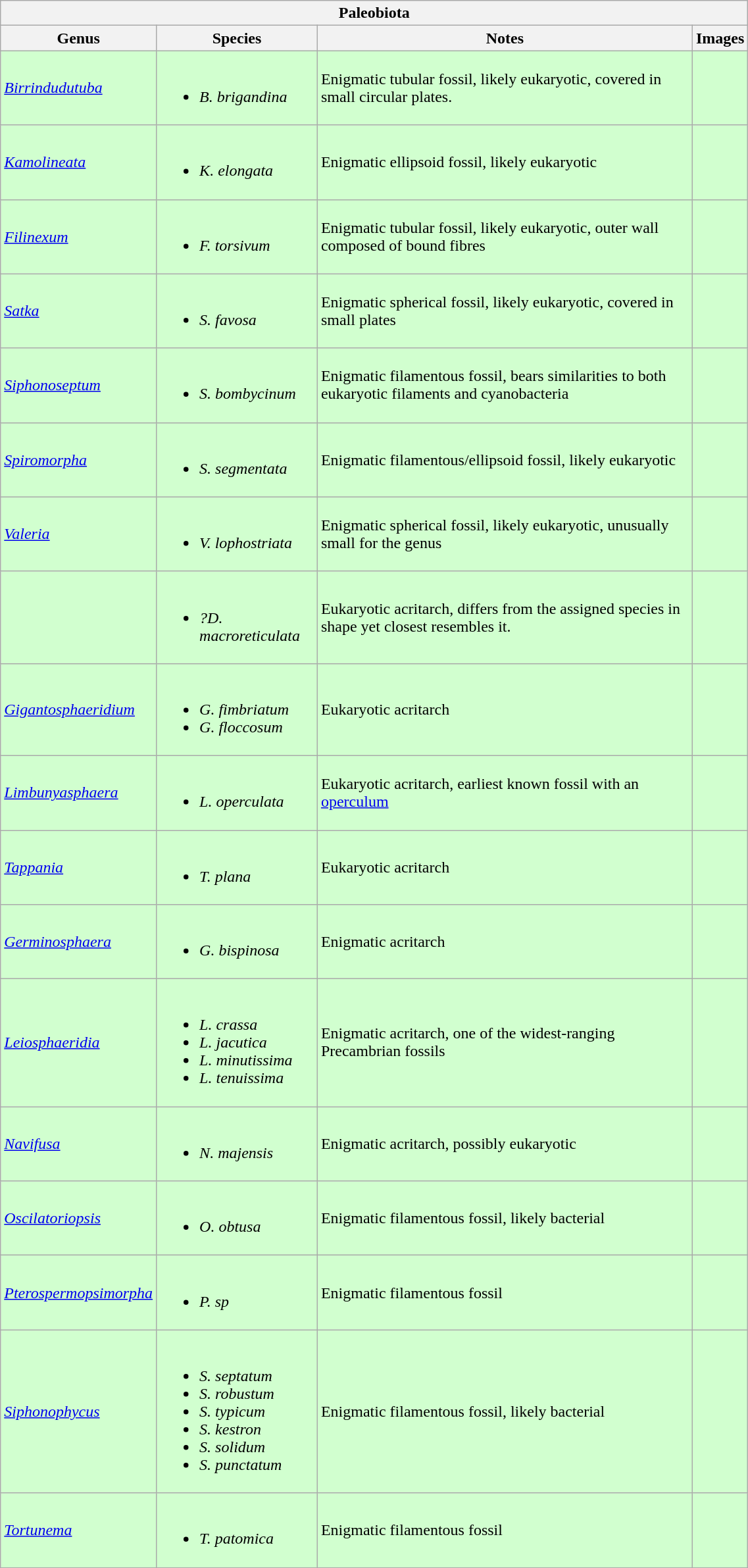<table class="wikitable sortable" style="background:white; width:60%;">
<tr>
<th colspan="5" align="center">Paleobiota</th>
</tr>
<tr>
<th>Genus</th>
<th>Species</th>
<th>Notes</th>
<th>Images</th>
</tr>
<tr>
<td style="background:#D1FFCF;"><em><a href='#'>Birrindudutuba</a></em></td>
<td style="background:#D1FFCF;"><br><ul><li><em>B. brigandina</em></li></ul></td>
<td style="background:#D1FFCF;">Enigmatic tubular fossil, likely eukaryotic, covered in small circular plates.</td>
<td style="background:#D1FFCF;"></td>
</tr>
<tr>
<td style="background:#D1FFCF;"><em><a href='#'>Kamolineata</a></em></td>
<td style="background:#D1FFCF;"><br><ul><li><em>K. elongata</em></li></ul></td>
<td style="background:#D1FFCF;">Enigmatic ellipsoid fossil, likely eukaryotic</td>
<td style="background:#D1FFCF;"></td>
</tr>
<tr>
<td style="background:#D1FFCF;"><em><a href='#'>Filinexum</a></em></td>
<td style="background:#D1FFCF;"><br><ul><li><em>F. torsivum</em></li></ul></td>
<td style="background:#D1FFCF;">Enigmatic tubular fossil, likely eukaryotic, outer wall composed of bound fibres</td>
<td style="background:#D1FFCF;"></td>
</tr>
<tr>
<td style="background:#D1FFCF;"><em><a href='#'>Satka</a></em></td>
<td style="background:#D1FFCF;"><br><ul><li><em>S. favosa</em></li></ul></td>
<td style="background:#D1FFCF;">Enigmatic spherical fossil, likely eukaryotic, covered in small plates</td>
<td style="background:#D1FFCF;"></td>
</tr>
<tr>
<td style="background:#D1FFCF;"><em><a href='#'>Siphonoseptum</a></em></td>
<td style="background:#D1FFCF;"><br><ul><li><em>S. bombycinum</em></li></ul></td>
<td style="background:#D1FFCF;">Enigmatic filamentous fossil, bears similarities to both eukaryotic filaments and cyanobacteria</td>
<td style="background:#D1FFCF;"></td>
</tr>
<tr>
<td style="background:#D1FFCF;"><em><a href='#'>Spiromorpha</a></em></td>
<td style="background:#D1FFCF;"><br><ul><li><em>S. segmentata</em></li></ul></td>
<td style="background:#D1FFCF;">Enigmatic filamentous/ellipsoid fossil, likely eukaryotic</td>
<td style="background:#D1FFCF;"></td>
</tr>
<tr>
<td style="background:#D1FFCF;"><em><a href='#'>Valeria</a></em></td>
<td style="background:#D1FFCF;"><br><ul><li><em>V. lophostriata</em></li></ul></td>
<td style="background:#D1FFCF;">Enigmatic spherical fossil, likely eukaryotic, unusually small for the genus</td>
<td style="background:#D1FFCF;"></td>
</tr>
<tr>
<td style="background:#D1FFCF;"></td>
<td style="background:#D1FFCF;"><br><ul><li><em>?D. macroreticulata</em></li></ul></td>
<td style="background:#D1FFCF;">Eukaryotic acritarch, differs from the assigned species in shape yet closest resembles it.</td>
<td style="background:#D1FFCF;"></td>
</tr>
<tr>
<td style="background:#D1FFCF;"><em><a href='#'>Gigantosphaeridium</a></em></td>
<td style="background:#D1FFCF;"><br><ul><li><em>G. fimbriatum</em></li><li><em>G. floccosum</em></li></ul></td>
<td style="background:#D1FFCF;">Eukaryotic acritarch</td>
<td style="background:#D1FFCF;"></td>
</tr>
<tr>
<td style="background:#D1FFCF;"><em><a href='#'>Limbunyasphaera</a></em></td>
<td style="background:#D1FFCF;"><br><ul><li><em>L. operculata</em></li></ul></td>
<td style="background:#D1FFCF;">Eukaryotic acritarch, earliest known fossil with an <a href='#'>operculum</a></td>
<td style="background:#D1FFCF;"></td>
</tr>
<tr>
<td style="background:#D1FFCF;"><em><a href='#'>Tappania</a></em></td>
<td style="background:#D1FFCF;"><br><ul><li><em>T. plana</em></li></ul></td>
<td style="background:#D1FFCF;">Eukaryotic acritarch</td>
<td style="background:#D1FFCF;"></td>
</tr>
<tr>
<td style="background:#D1FFCF;"><em><a href='#'>Germinosphaera</a></em></td>
<td style="background:#D1FFCF;"><br><ul><li><em>G. bispinosa</em></li></ul></td>
<td style="background:#D1FFCF;">Enigmatic acritarch</td>
<td style="background:#D1FFCF;"></td>
</tr>
<tr>
<td style="background:#D1FFCF;"><em><a href='#'>Leiosphaeridia</a></em></td>
<td style="background:#D1FFCF;"><br><ul><li><em>L. crassa</em></li><li><em>L. jacutica</em></li><li><em>L. minutissima</em></li><li><em>L. tenuissima</em></li></ul></td>
<td style="background:#D1FFCF;">Enigmatic acritarch, one of the widest-ranging Precambrian fossils</td>
<td style="background:#D1FFCF;"></td>
</tr>
<tr>
<td style="background:#D1FFCF;"><em><a href='#'>Navifusa</a></em></td>
<td style="background:#D1FFCF;"><br><ul><li><em>N. majensis</em></li></ul></td>
<td style="background:#D1FFCF;">Enigmatic acritarch, possibly eukaryotic</td>
<td style="background:#D1FFCF;"></td>
</tr>
<tr>
<td style="background:#D1FFCF;"><em><a href='#'>Oscilatoriopsis</a></em></td>
<td style="background:#D1FFCF;"><br><ul><li><em>O. obtusa</em></li></ul></td>
<td style="background:#D1FFCF;">Enigmatic filamentous fossil, likely bacterial</td>
<td style="background:#D1FFCF;"></td>
</tr>
<tr>
<td style="background:#D1FFCF;"><em><a href='#'>Pterospermopsimorpha</a></em></td>
<td style="background:#D1FFCF;"><br><ul><li><em>P. sp</em></li></ul></td>
<td style="background:#D1FFCF;">Enigmatic filamentous fossil</td>
<td style="background:#D1FFCF;"></td>
</tr>
<tr>
<td style="background:#D1FFCF;"><em><a href='#'>Siphonophycus</a></em></td>
<td style="background:#D1FFCF;"><br><ul><li><em>S. septatum</em></li><li><em>S. robustum</em></li><li><em>S. typicum</em></li><li><em>S. kestron</em></li><li><em>S. solidum</em></li><li><em>S. punctatum</em></li></ul></td>
<td style="background:#D1FFCF;">Enigmatic filamentous fossil, likely bacterial</td>
<td style="background:#D1FFCF;"></td>
</tr>
<tr>
<td style="background:#D1FFCF;"><em><a href='#'>Tortunema</a></em></td>
<td style="background:#D1FFCF;"><br><ul><li><em>T. patomica</em></li></ul></td>
<td style="background:#D1FFCF;">Enigmatic filamentous fossil</td>
<td style="background:#D1FFCF;"></td>
</tr>
<tr>
</tr>
</table>
